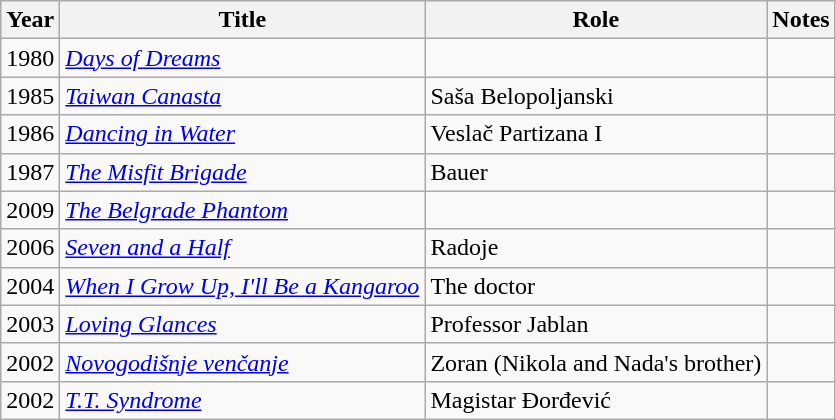<table class="wikitable sortable">
<tr>
<th>Year</th>
<th>Title</th>
<th>Role</th>
<th class="unsortable">Notes</th>
</tr>
<tr>
<td>1980</td>
<td><em><a href='#'>Days of Dreams</a></em></td>
<td></td>
<td></td>
</tr>
<tr>
<td>1985</td>
<td><em><a href='#'>Taiwan Canasta</a></em></td>
<td>Saša Belopoljanski</td>
<td></td>
</tr>
<tr>
<td>1986</td>
<td><em><a href='#'>Dancing in Water</a></em></td>
<td>Veslač Partizana I</td>
<td></td>
</tr>
<tr>
<td>1987</td>
<td><em><a href='#'>The Misfit Brigade</a></em></td>
<td>Bauer</td>
<td></td>
</tr>
<tr>
<td>2009</td>
<td><em><a href='#'>The Belgrade Phantom</a></em></td>
<td></td>
<td></td>
</tr>
<tr>
<td>2006</td>
<td><em><a href='#'>Seven and a Half</a></em></td>
<td>Radoje</td>
<td></td>
</tr>
<tr>
<td>2004</td>
<td><em><a href='#'>When I Grow Up, I'll Be a Kangaroo</a></em></td>
<td>The doctor</td>
<td></td>
</tr>
<tr>
<td>2003</td>
<td><em><a href='#'>Loving Glances</a></em></td>
<td>Professor Jablan</td>
<td></td>
</tr>
<tr>
<td>2002</td>
<td><em><a href='#'>Novogodišnje venčanje</a></em></td>
<td>Zoran (Nikola and Nada's brother)</td>
<td></td>
</tr>
<tr>
<td>2002</td>
<td><em><a href='#'>T.T. Syndrome</a></em></td>
<td>Magistar Đorđević</td>
<td></td>
</tr>
</table>
